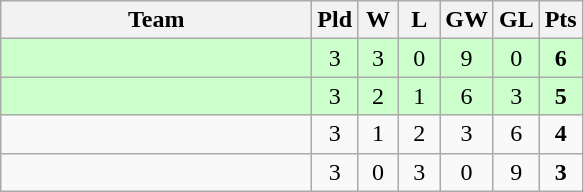<table class="wikitable" style="text-align:center">
<tr>
<th width=200>Team</th>
<th width=20>Pld</th>
<th width=20>W</th>
<th width=20>L</th>
<th width=20>GW</th>
<th width=20>GL</th>
<th width=20>Pts</th>
</tr>
<tr bgcolor=ccffcc>
<td style="text-align:left;"></td>
<td>3</td>
<td>3</td>
<td>0</td>
<td>9</td>
<td>0</td>
<td><strong>6</strong></td>
</tr>
<tr bgcolor=ccffcc>
<td style="text-align:left;"></td>
<td>3</td>
<td>2</td>
<td>1</td>
<td>6</td>
<td>3</td>
<td><strong>5</strong></td>
</tr>
<tr>
<td style="text-align:left;"></td>
<td>3</td>
<td>1</td>
<td>2</td>
<td>3</td>
<td>6</td>
<td><strong>4</strong></td>
</tr>
<tr>
<td style="text-align:left;"></td>
<td>3</td>
<td>0</td>
<td>3</td>
<td>0</td>
<td>9</td>
<td><strong>3</strong></td>
</tr>
</table>
